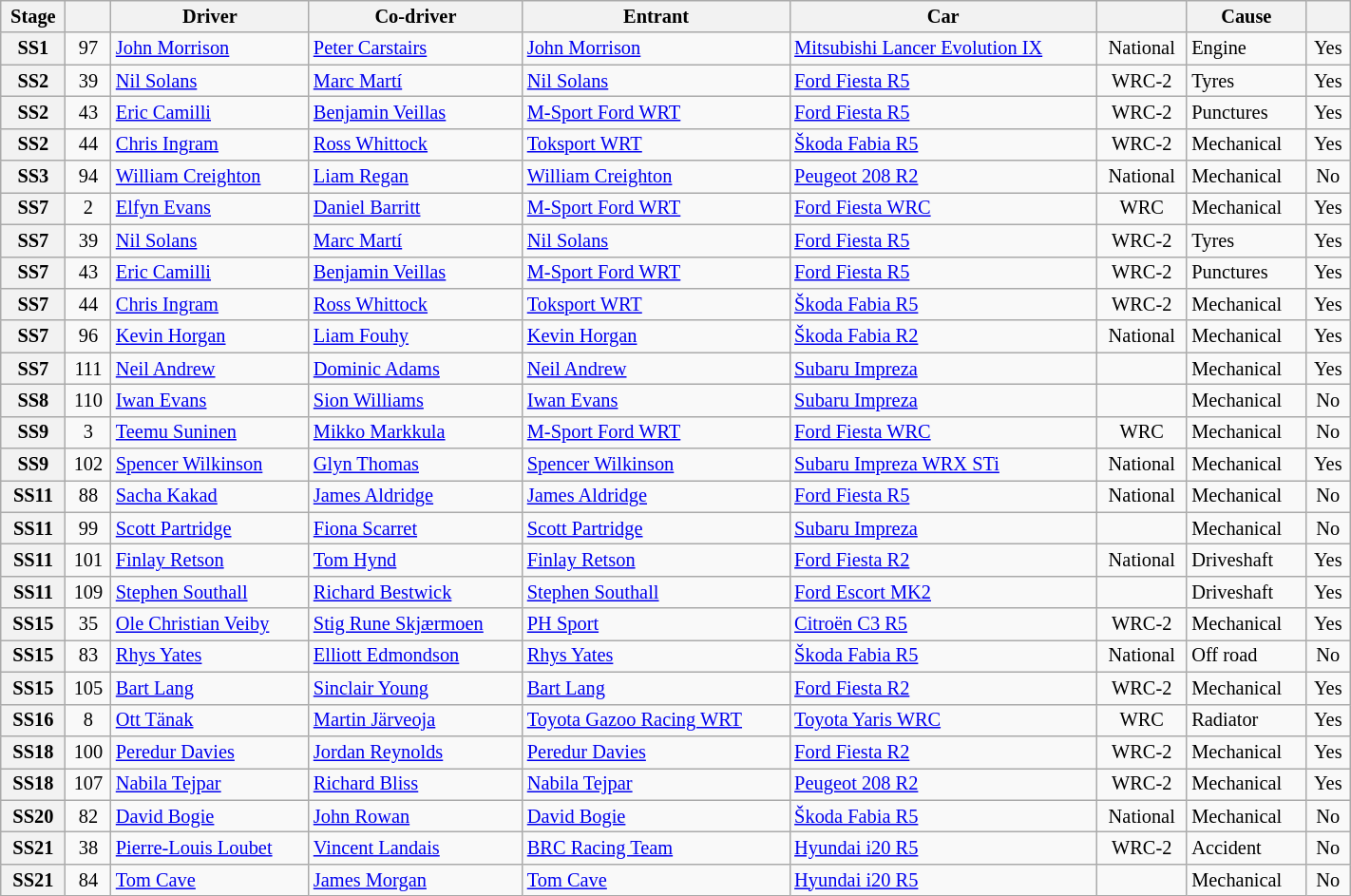<table class="wikitable" width=75% style="font-size: 85%;">
<tr>
<th>Stage</th>
<th></th>
<th>Driver</th>
<th>Co-driver</th>
<th>Entrant</th>
<th>Car</th>
<th></th>
<th>Cause</th>
<th nowrap></th>
</tr>
<tr>
<th>SS1</th>
<td align="center">97</td>
<td> <a href='#'>John Morrison</a></td>
<td> <a href='#'>Peter Carstairs</a></td>
<td> <a href='#'>John Morrison</a></td>
<td nowrap><a href='#'>Mitsubishi Lancer Evolution IX</a></td>
<td align="center">National</td>
<td>Engine</td>
<td align="center">Yes</td>
</tr>
<tr>
<th>SS2</th>
<td align="center">39</td>
<td> <a href='#'>Nil Solans</a></td>
<td> <a href='#'>Marc Martí</a></td>
<td> <a href='#'>Nil Solans</a></td>
<td><a href='#'>Ford Fiesta R5</a></td>
<td align="center">WRC-2</td>
<td>Tyres</td>
<td align="center">Yes</td>
</tr>
<tr>
<th>SS2</th>
<td align="center">43</td>
<td> <a href='#'>Eric Camilli</a></td>
<td> <a href='#'>Benjamin Veillas</a></td>
<td> <a href='#'>M-Sport Ford WRT</a></td>
<td><a href='#'>Ford Fiesta R5</a></td>
<td align="center">WRC-2</td>
<td>Punctures</td>
<td align="center">Yes</td>
</tr>
<tr>
<th>SS2</th>
<td align="center">44</td>
<td> <a href='#'>Chris Ingram</a></td>
<td> <a href='#'>Ross Whittock</a></td>
<td> <a href='#'>Toksport WRT</a></td>
<td><a href='#'>Škoda Fabia R5</a></td>
<td align="center">WRC-2</td>
<td>Mechanical</td>
<td align="center">Yes</td>
</tr>
<tr>
<th>SS3</th>
<td align="center">94</td>
<td> <a href='#'>William Creighton</a></td>
<td> <a href='#'>Liam Regan</a></td>
<td> <a href='#'>William Creighton</a></td>
<td><a href='#'>Peugeot 208 R2</a></td>
<td align="center">National</td>
<td>Mechanical</td>
<td align="center">No</td>
</tr>
<tr>
<th>SS7</th>
<td align="center">2</td>
<td> <a href='#'>Elfyn Evans</a></td>
<td> <a href='#'>Daniel Barritt</a></td>
<td> <a href='#'>M-Sport Ford WRT</a></td>
<td><a href='#'>Ford Fiesta WRC</a></td>
<td align="center">WRC</td>
<td>Mechanical</td>
<td align="center">Yes</td>
</tr>
<tr>
<th>SS7</th>
<td align="center">39</td>
<td> <a href='#'>Nil Solans</a></td>
<td> <a href='#'>Marc Martí</a></td>
<td> <a href='#'>Nil Solans</a></td>
<td><a href='#'>Ford Fiesta R5</a></td>
<td align="center">WRC-2</td>
<td>Tyres</td>
<td align="center">Yes</td>
</tr>
<tr>
<th>SS7</th>
<td align="center">43</td>
<td> <a href='#'>Eric Camilli</a></td>
<td> <a href='#'>Benjamin Veillas</a></td>
<td> <a href='#'>M-Sport Ford WRT</a></td>
<td><a href='#'>Ford Fiesta R5</a></td>
<td align="center">WRC-2</td>
<td>Punctures</td>
<td align="center">Yes</td>
</tr>
<tr>
<th>SS7</th>
<td align="center">44</td>
<td> <a href='#'>Chris Ingram</a></td>
<td> <a href='#'>Ross Whittock</a></td>
<td> <a href='#'>Toksport WRT</a></td>
<td><a href='#'>Škoda Fabia R5</a></td>
<td align="center">WRC-2</td>
<td>Mechanical</td>
<td align="center">Yes</td>
</tr>
<tr>
<th>SS7</th>
<td align="center">96</td>
<td> <a href='#'>Kevin Horgan</a></td>
<td> <a href='#'>Liam Fouhy</a></td>
<td> <a href='#'>Kevin Horgan</a></td>
<td><a href='#'>Škoda Fabia R2</a></td>
<td align="center">National</td>
<td>Mechanical</td>
<td align="center">Yes</td>
</tr>
<tr>
<th>SS7</th>
<td align="center">111</td>
<td> <a href='#'>Neil Andrew</a></td>
<td> <a href='#'>Dominic Adams</a></td>
<td> <a href='#'>Neil Andrew</a></td>
<td><a href='#'>Subaru Impreza</a></td>
<td></td>
<td>Mechanical</td>
<td align="center">Yes</td>
</tr>
<tr>
<th>SS8</th>
<td align="center">110</td>
<td> <a href='#'>Iwan Evans</a></td>
<td> <a href='#'>Sion Williams</a></td>
<td> <a href='#'>Iwan Evans</a></td>
<td><a href='#'>Subaru Impreza</a></td>
<td></td>
<td>Mechanical</td>
<td align="center">No</td>
</tr>
<tr>
<th>SS9</th>
<td align="center">3</td>
<td> <a href='#'>Teemu Suninen</a></td>
<td> <a href='#'>Mikko Markkula</a></td>
<td> <a href='#'>M-Sport Ford WRT</a></td>
<td><a href='#'>Ford Fiesta WRC</a></td>
<td align="center">WRC</td>
<td>Mechanical</td>
<td align="center">No</td>
</tr>
<tr>
<th>SS9</th>
<td align="center">102</td>
<td> <a href='#'>Spencer Wilkinson</a></td>
<td> <a href='#'>Glyn Thomas</a></td>
<td> <a href='#'>Spencer Wilkinson</a></td>
<td><a href='#'>Subaru Impreza WRX STi</a></td>
<td align="center">National</td>
<td>Mechanical</td>
<td align="center">Yes</td>
</tr>
<tr>
<th>SS11</th>
<td align="center">88</td>
<td> <a href='#'>Sacha Kakad</a></td>
<td> <a href='#'>James Aldridge</a></td>
<td> <a href='#'>James Aldridge</a></td>
<td><a href='#'>Ford Fiesta R5</a></td>
<td align="center">National</td>
<td>Mechanical</td>
<td align="center">No</td>
</tr>
<tr>
<th>SS11</th>
<td align="center">99</td>
<td> <a href='#'>Scott Partridge</a></td>
<td> <a href='#'>Fiona Scarret</a></td>
<td> <a href='#'>Scott Partridge</a></td>
<td><a href='#'>Subaru Impreza</a></td>
<td></td>
<td>Mechanical</td>
<td align="center">No</td>
</tr>
<tr>
<th>SS11</th>
<td align="center">101</td>
<td> <a href='#'>Finlay Retson</a></td>
<td> <a href='#'>Tom Hynd</a></td>
<td> <a href='#'>Finlay Retson</a></td>
<td><a href='#'>Ford Fiesta R2</a></td>
<td align="center">National</td>
<td>Driveshaft</td>
<td align="center">Yes</td>
</tr>
<tr>
<th>SS11</th>
<td align="center">109</td>
<td> <a href='#'>Stephen Southall</a></td>
<td> <a href='#'>Richard Bestwick</a></td>
<td> <a href='#'>Stephen Southall</a></td>
<td><a href='#'>Ford Escort MK2</a></td>
<td></td>
<td>Driveshaft</td>
<td align="center">Yes</td>
</tr>
<tr>
<th>SS15</th>
<td align="center">35</td>
<td> <a href='#'>Ole Christian Veiby</a></td>
<td nowrap> <a href='#'>Stig Rune Skjærmoen</a></td>
<td> <a href='#'>PH Sport</a></td>
<td><a href='#'>Citroën C3 R5</a></td>
<td align="center">WRC-2</td>
<td>Mechanical</td>
<td align="center">Yes</td>
</tr>
<tr>
<th>SS15</th>
<td align="center">83</td>
<td> <a href='#'>Rhys Yates</a></td>
<td> <a href='#'>Elliott Edmondson</a></td>
<td> <a href='#'>Rhys Yates</a></td>
<td><a href='#'>Škoda Fabia R5</a></td>
<td align="center">National</td>
<td>Off road</td>
<td align="center">No</td>
</tr>
<tr>
<th>SS15</th>
<td align="center">105</td>
<td> <a href='#'>Bart Lang</a></td>
<td> <a href='#'>Sinclair Young</a></td>
<td> <a href='#'>Bart Lang</a></td>
<td><a href='#'>Ford Fiesta R2</a></td>
<td align="center">WRC-2</td>
<td>Mechanical</td>
<td align="center">Yes</td>
</tr>
<tr>
<th>SS16</th>
<td align="center">8</td>
<td> <a href='#'>Ott Tänak</a></td>
<td> <a href='#'>Martin Järveoja</a></td>
<td nowrap> <a href='#'>Toyota Gazoo Racing WRT</a></td>
<td><a href='#'>Toyota Yaris WRC</a></td>
<td align="center">WRC</td>
<td>Radiator</td>
<td align="center">Yes</td>
</tr>
<tr>
<th>SS18</th>
<td align="center">100</td>
<td> <a href='#'>Peredur Davies</a></td>
<td> <a href='#'>Jordan Reynolds</a></td>
<td> <a href='#'>Peredur Davies</a></td>
<td><a href='#'>Ford Fiesta R2</a></td>
<td align="center">WRC-2</td>
<td>Mechanical</td>
<td align="center">Yes</td>
</tr>
<tr>
<th>SS18</th>
<td align="center">107</td>
<td> <a href='#'>Nabila Tejpar</a></td>
<td> <a href='#'>Richard Bliss</a></td>
<td> <a href='#'>Nabila Tejpar</a></td>
<td><a href='#'>Peugeot 208 R2</a></td>
<td align="center">WRC-2</td>
<td>Mechanical</td>
<td align="center">Yes</td>
</tr>
<tr>
<th>SS20</th>
<td align="center">82</td>
<td> <a href='#'>David Bogie</a></td>
<td> <a href='#'>John Rowan</a></td>
<td> <a href='#'>David Bogie</a></td>
<td><a href='#'>Škoda Fabia R5</a></td>
<td align="center">National</td>
<td>Mechanical</td>
<td align="center">No</td>
</tr>
<tr>
<th>SS21</th>
<td align="center">38</td>
<td nowrap> <a href='#'>Pierre-Louis Loubet</a></td>
<td> <a href='#'>Vincent Landais</a></td>
<td> <a href='#'>BRC Racing Team</a></td>
<td><a href='#'>Hyundai i20 R5</a></td>
<td align="center">WRC-2</td>
<td>Accident</td>
<td align="center">No</td>
</tr>
<tr>
<th>SS21</th>
<td align="center">84</td>
<td> <a href='#'>Tom Cave</a></td>
<td> <a href='#'>James Morgan</a></td>
<td> <a href='#'>Tom Cave</a></td>
<td><a href='#'>Hyundai i20 R5</a></td>
<td></td>
<td>Mechanical</td>
<td align="center">No</td>
</tr>
</table>
